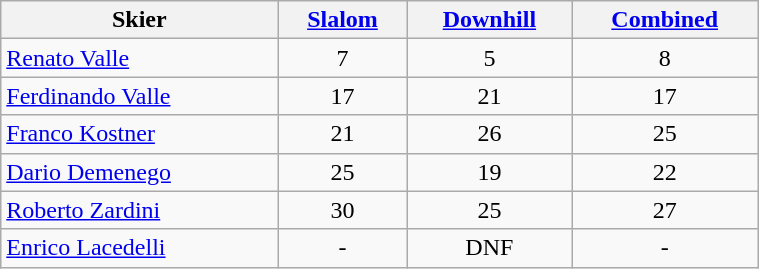<table class="wikitable" width=40% style="font-size:100%; text-align:center;">
<tr>
<th>Skier</th>
<th><a href='#'>Slalom</a></th>
<th><a href='#'>Downhill</a></th>
<th><a href='#'>Combined</a></th>
</tr>
<tr>
<td align=left><a href='#'>Renato Valle</a></td>
<td>7</td>
<td>5</td>
<td>8</td>
</tr>
<tr>
<td align=left><a href='#'>Ferdinando Valle</a></td>
<td>17</td>
<td>21</td>
<td>17</td>
</tr>
<tr>
<td align=left><a href='#'>Franco Kostner</a></td>
<td>21</td>
<td>26</td>
<td>25</td>
</tr>
<tr>
<td align=left><a href='#'>Dario Demenego</a></td>
<td>25</td>
<td>19</td>
<td>22</td>
</tr>
<tr>
<td align=left><a href='#'>Roberto Zardini</a></td>
<td>30</td>
<td>25</td>
<td>27</td>
</tr>
<tr>
<td align=left><a href='#'>Enrico Lacedelli</a></td>
<td>-</td>
<td>DNF</td>
<td>-</td>
</tr>
</table>
